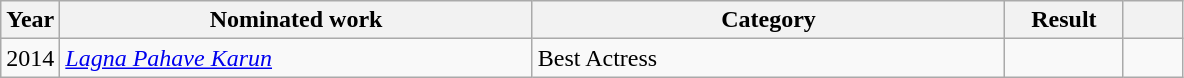<table class="wikitable">
<tr>
<th width=5%>Year</th>
<th width=40%>Nominated work</th>
<th width=40%>Category</th>
<th width=10%>Result</th>
<th width=5%></th>
</tr>
<tr>
<td style="text-align:center;">2014</td>
<td><em><a href='#'>Lagna Pahave Karun</a></em></td>
<td>Best Actress</td>
<td></td>
<td style="text-align:center;"></td>
</tr>
</table>
